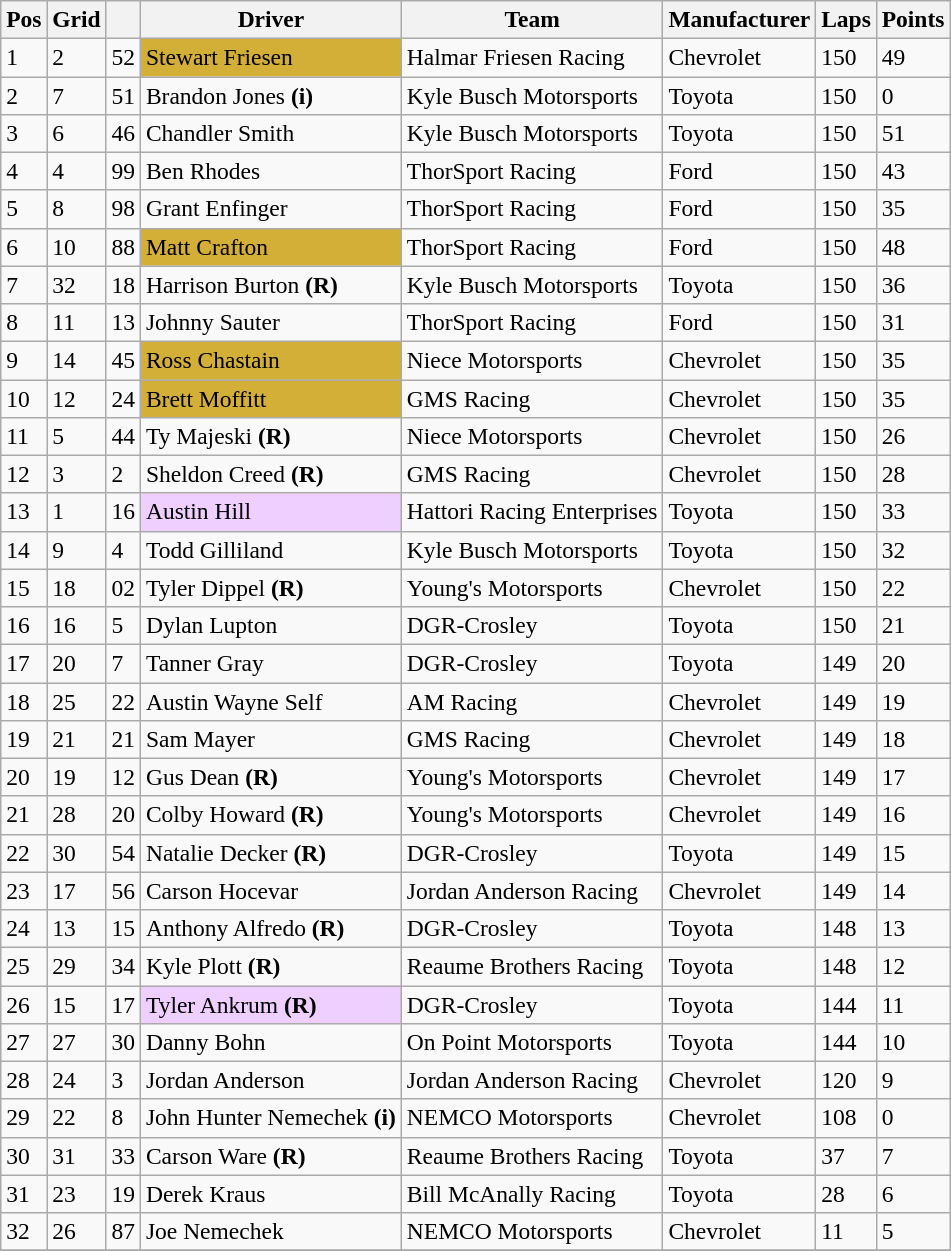<table class="wikitable" style="font-size:98%">
<tr>
<th>Pos</th>
<th>Grid</th>
<th></th>
<th>Driver</th>
<th>Team</th>
<th>Manufacturer</th>
<th>Laps</th>
<th>Points</th>
</tr>
<tr>
<td>1</td>
<td>2</td>
<td>52</td>
<td style="text-align:left;background:#D4AF37">Stewart Friesen</td>
<td>Halmar Friesen Racing</td>
<td>Chevrolet</td>
<td>150</td>
<td>49</td>
</tr>
<tr>
<td>2</td>
<td>7</td>
<td>51</td>
<td>Brandon Jones <strong>(i)</strong></td>
<td>Kyle Busch Motorsports</td>
<td>Toyota</td>
<td>150</td>
<td>0</td>
</tr>
<tr>
<td>3</td>
<td>6</td>
<td>46</td>
<td>Chandler Smith</td>
<td>Kyle Busch Motorsports</td>
<td>Toyota</td>
<td>150</td>
<td>51</td>
</tr>
<tr>
<td>4</td>
<td>4</td>
<td>99</td>
<td>Ben Rhodes</td>
<td>ThorSport Racing</td>
<td>Ford</td>
<td>150</td>
<td>43</td>
</tr>
<tr>
<td>5</td>
<td>8</td>
<td>98</td>
<td>Grant Enfinger</td>
<td>ThorSport Racing</td>
<td>Ford</td>
<td>150</td>
<td>35</td>
</tr>
<tr>
<td>6</td>
<td>10</td>
<td>88</td>
<td style="text-align:left;background:#D4AF37">Matt Crafton</td>
<td>ThorSport Racing</td>
<td>Ford</td>
<td>150</td>
<td>48</td>
</tr>
<tr>
<td>7</td>
<td>32</td>
<td>18</td>
<td>Harrison Burton <strong>(R)</strong></td>
<td>Kyle Busch Motorsports</td>
<td>Toyota</td>
<td>150</td>
<td>36</td>
</tr>
<tr>
<td>8</td>
<td>11</td>
<td>13</td>
<td>Johnny Sauter</td>
<td>ThorSport Racing</td>
<td>Ford</td>
<td>150</td>
<td>31</td>
</tr>
<tr>
<td>9</td>
<td>14</td>
<td>45</td>
<td style="text-align:left;background:#D4AF37">Ross Chastain</td>
<td>Niece Motorsports</td>
<td>Chevrolet</td>
<td>150</td>
<td>35</td>
</tr>
<tr>
<td>10</td>
<td>12</td>
<td>24</td>
<td style="text-align:left;background:#D4AF37">Brett Moffitt</td>
<td>GMS Racing</td>
<td>Chevrolet</td>
<td>150</td>
<td>35</td>
</tr>
<tr>
<td>11</td>
<td>5</td>
<td>44</td>
<td>Ty Majeski <strong>(R)</strong></td>
<td>Niece Motorsports</td>
<td>Chevrolet</td>
<td>150</td>
<td>26</td>
</tr>
<tr>
<td>12</td>
<td>3</td>
<td>2</td>
<td>Sheldon Creed <strong>(R)</strong></td>
<td>GMS Racing</td>
<td>Chevrolet</td>
<td>150</td>
<td>28</td>
</tr>
<tr>
<td>13</td>
<td>1</td>
<td>16</td>
<td style="text-align:left;background:#efcfff">Austin Hill</td>
<td>Hattori Racing Enterprises</td>
<td>Toyota</td>
<td>150</td>
<td>33</td>
</tr>
<tr>
<td>14</td>
<td>9</td>
<td>4</td>
<td>Todd Gilliland</td>
<td>Kyle Busch Motorsports</td>
<td>Toyota</td>
<td>150</td>
<td>32</td>
</tr>
<tr>
<td>15</td>
<td>18</td>
<td>02</td>
<td>Tyler Dippel <strong>(R)</strong></td>
<td>Young's Motorsports</td>
<td>Chevrolet</td>
<td>150</td>
<td>22</td>
</tr>
<tr>
<td>16</td>
<td>16</td>
<td>5</td>
<td>Dylan Lupton</td>
<td>DGR-Crosley</td>
<td>Toyota</td>
<td>150</td>
<td>21</td>
</tr>
<tr>
<td>17</td>
<td>20</td>
<td>7</td>
<td>Tanner Gray</td>
<td>DGR-Crosley</td>
<td>Toyota</td>
<td>149</td>
<td>20</td>
</tr>
<tr>
<td>18</td>
<td>25</td>
<td>22</td>
<td>Austin Wayne Self</td>
<td>AM Racing</td>
<td>Chevrolet</td>
<td>149</td>
<td>19</td>
</tr>
<tr>
<td>19</td>
<td>21</td>
<td>21</td>
<td>Sam Mayer</td>
<td>GMS Racing</td>
<td>Chevrolet</td>
<td>149</td>
<td>18</td>
</tr>
<tr>
<td>20</td>
<td>19</td>
<td>12</td>
<td>Gus Dean <strong>(R)</strong></td>
<td>Young's Motorsports</td>
<td>Chevrolet</td>
<td>149</td>
<td>17</td>
</tr>
<tr>
<td>21</td>
<td>28</td>
<td>20</td>
<td>Colby Howard <strong>(R)</strong></td>
<td>Young's Motorsports</td>
<td>Chevrolet</td>
<td>149</td>
<td>16</td>
</tr>
<tr>
<td>22</td>
<td>30</td>
<td>54</td>
<td>Natalie Decker <strong>(R)</strong></td>
<td>DGR-Crosley</td>
<td>Toyota</td>
<td>149</td>
<td>15</td>
</tr>
<tr>
<td>23</td>
<td>17</td>
<td>56</td>
<td>Carson Hocevar</td>
<td>Jordan Anderson Racing</td>
<td>Chevrolet</td>
<td>149</td>
<td>14</td>
</tr>
<tr>
<td>24</td>
<td>13</td>
<td>15</td>
<td>Anthony Alfredo <strong>(R)</strong></td>
<td>DGR-Crosley</td>
<td>Toyota</td>
<td>148</td>
<td>13</td>
</tr>
<tr>
<td>25</td>
<td>29</td>
<td>34</td>
<td>Kyle Plott <strong>(R)</strong></td>
<td>Reaume Brothers Racing</td>
<td>Toyota</td>
<td>148</td>
<td>12</td>
</tr>
<tr>
<td>26</td>
<td>15</td>
<td>17</td>
<td style="text-align:left;background:#efcfff">Tyler Ankrum <strong>(R)</strong></td>
<td>DGR-Crosley</td>
<td>Toyota</td>
<td>144</td>
<td>11</td>
</tr>
<tr>
<td>27</td>
<td>27</td>
<td>30</td>
<td>Danny Bohn</td>
<td>On Point Motorsports</td>
<td>Toyota</td>
<td>144</td>
<td>10</td>
</tr>
<tr>
<td>28</td>
<td>24</td>
<td>3</td>
<td>Jordan Anderson</td>
<td>Jordan Anderson Racing</td>
<td>Chevrolet</td>
<td>120</td>
<td>9</td>
</tr>
<tr>
<td>29</td>
<td>22</td>
<td>8</td>
<td>John Hunter Nemechek <strong>(i)</strong></td>
<td>NEMCO Motorsports</td>
<td>Chevrolet</td>
<td>108</td>
<td>0</td>
</tr>
<tr>
<td>30</td>
<td>31</td>
<td>33</td>
<td>Carson Ware <strong>(R)</strong></td>
<td>Reaume Brothers Racing</td>
<td>Toyota</td>
<td>37</td>
<td>7</td>
</tr>
<tr>
<td>31</td>
<td>23</td>
<td>19</td>
<td>Derek Kraus</td>
<td>Bill McAnally Racing</td>
<td>Toyota</td>
<td>28</td>
<td>6</td>
</tr>
<tr>
<td>32</td>
<td>26</td>
<td>87</td>
<td>Joe Nemechek</td>
<td>NEMCO Motorsports</td>
<td>Chevrolet</td>
<td>11</td>
<td>5</td>
</tr>
<tr>
</tr>
</table>
